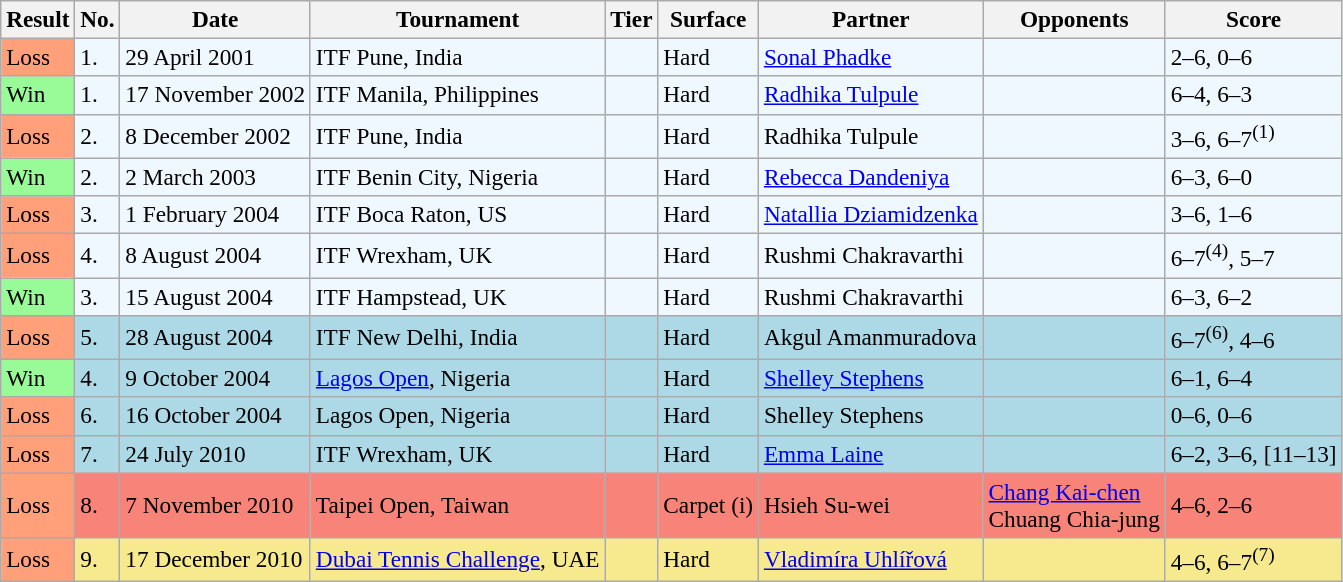<table class="sortable wikitable" style="font-size:97%;">
<tr>
<th>Result</th>
<th>No.</th>
<th>Date</th>
<th>Tournament</th>
<th>Tier</th>
<th>Surface</th>
<th>Partner</th>
<th>Opponents</th>
<th class="unsortable">Score</th>
</tr>
<tr bgcolor="#f0f8ff">
<td bgcolor="FFA07A">Loss</td>
<td>1.</td>
<td>29 April 2001</td>
<td>ITF Pune, India</td>
<td></td>
<td>Hard</td>
<td> <a href='#'>Sonal Phadke</a></td>
<td></td>
<td>2–6, 0–6</td>
</tr>
<tr bgcolor="#f0f8ff">
<td bgcolor="98FB98">Win</td>
<td>1.</td>
<td>17 November 2002</td>
<td>ITF Manila, Philippines</td>
<td></td>
<td>Hard</td>
<td> <a href='#'>Radhika Tulpule</a></td>
<td></td>
<td>6–4, 6–3</td>
</tr>
<tr bgcolor="#f0f8ff">
<td bgcolor="FFA07A">Loss</td>
<td>2.</td>
<td>8 December 2002</td>
<td>ITF Pune, India</td>
<td></td>
<td>Hard</td>
<td> Radhika Tulpule</td>
<td></td>
<td>3–6, 6–7<sup>(1)</sup></td>
</tr>
<tr bgcolor="#f0f8ff">
<td bgcolor="98FB98">Win</td>
<td>2.</td>
<td>2 March 2003</td>
<td>ITF Benin City, Nigeria</td>
<td></td>
<td>Hard</td>
<td> <a href='#'>Rebecca Dandeniya</a></td>
<td></td>
<td>6–3, 6–0</td>
</tr>
<tr bgcolor="#f0f8ff">
<td bgcolor="FFA07A">Loss</td>
<td>3.</td>
<td>1 February 2004</td>
<td>ITF Boca Raton, US</td>
<td></td>
<td>Hard</td>
<td> <a href='#'>Natallia Dziamidzenka</a></td>
<td></td>
<td>3–6, 1–6</td>
</tr>
<tr bgcolor="#f0f8ff">
<td bgcolor="FFA07A">Loss</td>
<td>4.</td>
<td>8 August 2004</td>
<td>ITF Wrexham, UK</td>
<td></td>
<td>Hard</td>
<td> Rushmi Chakravarthi</td>
<td></td>
<td>6–7<sup>(4)</sup>, 5–7</td>
</tr>
<tr bgcolor="#f0f8ff">
<td bgcolor="98FB98">Win</td>
<td>3.</td>
<td>15 August 2004</td>
<td>ITF Hampstead, UK</td>
<td></td>
<td>Hard</td>
<td> Rushmi Chakravarthi</td>
<td></td>
<td>6–3, 6–2</td>
</tr>
<tr bgcolor=lightblue>
<td bgcolor="FFA07A">Loss</td>
<td>5.</td>
<td>28 August 2004</td>
<td>ITF New Delhi, India</td>
<td></td>
<td>Hard</td>
<td> Akgul Amanmuradova</td>
<td></td>
<td>6–7<sup>(6)</sup>, 4–6</td>
</tr>
<tr bgcolor=lightblue>
<td bgcolor="98FB98">Win</td>
<td>4.</td>
<td>9 October 2004</td>
<td><a href='#'>Lagos Open</a>, Nigeria</td>
<td></td>
<td>Hard</td>
<td> <a href='#'>Shelley Stephens</a></td>
<td></td>
<td>6–1, 6–4</td>
</tr>
<tr bgcolor=lightblue>
<td bgcolor="FFA07A">Loss</td>
<td>6.</td>
<td>16 October 2004</td>
<td>Lagos Open, Nigeria</td>
<td></td>
<td>Hard</td>
<td> Shelley Stephens</td>
<td></td>
<td>0–6, 0–6</td>
</tr>
<tr bgcolor=lightblue>
<td bgcolor="FFA07A">Loss</td>
<td>7.</td>
<td>24 July 2010</td>
<td>ITF Wrexham, UK</td>
<td></td>
<td>Hard</td>
<td> <a href='#'>Emma Laine</a></td>
<td></td>
<td>6–2, 3–6, [11–13]</td>
</tr>
<tr bgcolor="#F88379">
<td bgcolor="FFA07A">Loss</td>
<td>8.</td>
<td>7 November 2010</td>
<td>Taipei Open, Taiwan</td>
<td></td>
<td>Carpet (i)</td>
<td> Hsieh Su-wei</td>
<td> <a href='#'>Chang Kai-chen</a> <br>  Chuang Chia-jung</td>
<td>4–6, 2–6</td>
</tr>
<tr bgcolor="#F7E98E">
<td bgcolor="FFA07A">Loss</td>
<td>9.</td>
<td>17 December 2010</td>
<td><a href='#'>Dubai Tennis Challenge</a>, UAE</td>
<td></td>
<td>Hard</td>
<td> <a href='#'>Vladimíra Uhlířová</a></td>
<td></td>
<td>4–6, 6–7<sup>(7)</sup></td>
</tr>
</table>
